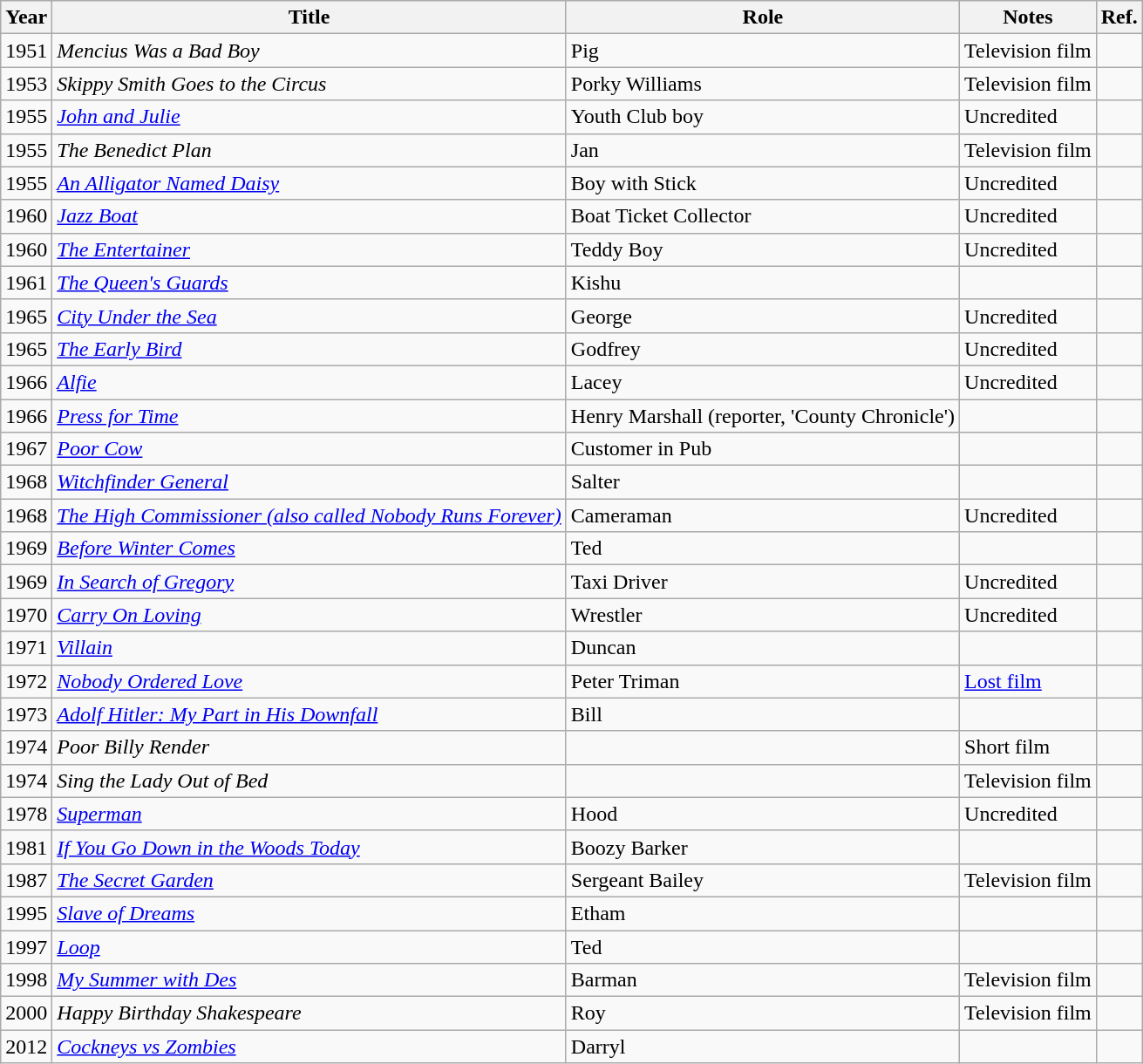<table class="wikitable sortable">
<tr>
<th>Year</th>
<th>Title</th>
<th>Role</th>
<th>Notes</th>
<th>Ref.</th>
</tr>
<tr>
<td>1951</td>
<td><em>Mencius Was a Bad Boy</em></td>
<td>Pig</td>
<td>Television film</td>
<td></td>
</tr>
<tr>
<td>1953</td>
<td><em>Skippy Smith Goes to the Circus</em></td>
<td>Porky Williams</td>
<td>Television film</td>
<td></td>
</tr>
<tr>
<td>1955</td>
<td><em><a href='#'>John and Julie</a></em></td>
<td>Youth Club boy</td>
<td>Uncredited</td>
<td></td>
</tr>
<tr>
<td>1955</td>
<td><em>The Benedict Plan</em></td>
<td>Jan</td>
<td>Television film</td>
<td></td>
</tr>
<tr>
<td>1955</td>
<td><em><a href='#'>An Alligator Named Daisy</a></em></td>
<td>Boy with Stick</td>
<td>Uncredited</td>
<td></td>
</tr>
<tr>
<td>1960</td>
<td><em><a href='#'>Jazz Boat</a></em></td>
<td>Boat Ticket Collector</td>
<td>Uncredited</td>
<td></td>
</tr>
<tr>
<td>1960</td>
<td><em><a href='#'>The Entertainer</a></em></td>
<td>Teddy Boy</td>
<td>Uncredited</td>
<td></td>
</tr>
<tr>
<td>1961</td>
<td><em><a href='#'>The Queen's Guards</a></em></td>
<td>Kishu</td>
<td></td>
<td></td>
</tr>
<tr>
<td>1965</td>
<td><em><a href='#'>City Under the Sea</a></em></td>
<td>George</td>
<td>Uncredited</td>
<td></td>
</tr>
<tr>
<td>1965</td>
<td><em><a href='#'>The Early Bird</a></em></td>
<td>Godfrey</td>
<td>Uncredited</td>
<td></td>
</tr>
<tr>
<td>1966</td>
<td><em><a href='#'>Alfie</a></em></td>
<td>Lacey</td>
<td>Uncredited</td>
<td></td>
</tr>
<tr>
<td>1966</td>
<td><em><a href='#'>Press for Time</a></em></td>
<td>Henry Marshall (reporter, 'County Chronicle')</td>
<td></td>
<td></td>
</tr>
<tr>
<td>1967</td>
<td><em><a href='#'>Poor Cow</a></em></td>
<td>Customer in Pub</td>
<td></td>
<td></td>
</tr>
<tr>
<td>1968</td>
<td><em><a href='#'>Witchfinder General</a></em></td>
<td>Salter</td>
<td></td>
<td></td>
</tr>
<tr>
<td>1968</td>
<td><em><a href='#'>The High Commissioner (also called Nobody Runs Forever)</a></em></td>
<td>Cameraman</td>
<td>Uncredited</td>
<td></td>
</tr>
<tr>
<td>1969</td>
<td><em><a href='#'>Before Winter Comes</a></em></td>
<td>Ted</td>
<td></td>
<td></td>
</tr>
<tr>
<td>1969</td>
<td><em><a href='#'>In Search of Gregory</a></em></td>
<td>Taxi Driver</td>
<td>Uncredited</td>
<td></td>
</tr>
<tr>
<td>1970</td>
<td><em><a href='#'>Carry On Loving</a></em></td>
<td>Wrestler</td>
<td>Uncredited</td>
<td></td>
</tr>
<tr>
<td>1971</td>
<td><em><a href='#'>Villain</a></em></td>
<td>Duncan</td>
<td></td>
<td></td>
</tr>
<tr>
<td>1972</td>
<td><em><a href='#'>Nobody Ordered Love</a></em></td>
<td>Peter Triman</td>
<td><a href='#'>Lost film</a></td>
<td></td>
</tr>
<tr>
<td>1973</td>
<td><em><a href='#'>Adolf Hitler: My Part in His Downfall</a></em></td>
<td>Bill</td>
<td></td>
<td></td>
</tr>
<tr>
<td>1974</td>
<td><em>Poor Billy Render</em></td>
<td></td>
<td>Short film</td>
<td></td>
</tr>
<tr>
<td>1974</td>
<td><em>Sing the Lady Out of Bed</em></td>
<td></td>
<td>Television film</td>
<td></td>
</tr>
<tr>
<td>1978</td>
<td><em><a href='#'>Superman</a></em></td>
<td>Hood</td>
<td>Uncredited</td>
<td></td>
</tr>
<tr>
<td>1981</td>
<td><em><a href='#'>If You Go Down in the Woods Today</a></em></td>
<td>Boozy Barker</td>
<td></td>
<td></td>
</tr>
<tr>
<td>1987</td>
<td><em><a href='#'>The Secret Garden</a></em></td>
<td>Sergeant Bailey</td>
<td>Television film</td>
<td></td>
</tr>
<tr>
<td>1995</td>
<td><em><a href='#'>Slave of Dreams</a></em></td>
<td>Etham</td>
<td></td>
<td></td>
</tr>
<tr>
<td>1997</td>
<td><em><a href='#'>Loop</a></em></td>
<td>Ted</td>
<td></td>
<td></td>
</tr>
<tr>
<td>1998</td>
<td><em><a href='#'>My Summer with Des</a></em></td>
<td>Barman</td>
<td>Television film</td>
<td></td>
</tr>
<tr>
<td>2000</td>
<td><em>Happy Birthday Shakespeare</em></td>
<td>Roy</td>
<td>Television film</td>
<td></td>
</tr>
<tr>
<td>2012</td>
<td><em><a href='#'>Cockneys vs Zombies</a></em></td>
<td>Darryl</td>
<td></td>
<td></td>
</tr>
</table>
